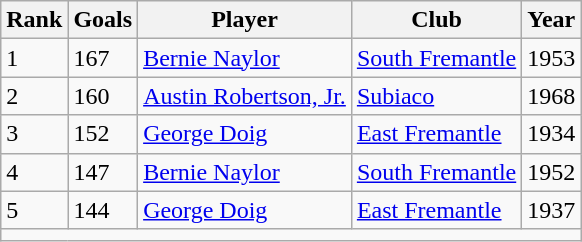<table class="wikitable">
<tr>
<th>Rank</th>
<th>Goals</th>
<th>Player</th>
<th>Club</th>
<th>Year</th>
</tr>
<tr>
<td>1</td>
<td>167</td>
<td><a href='#'>Bernie Naylor</a></td>
<td><a href='#'>South Fremantle</a></td>
<td>1953</td>
</tr>
<tr>
<td>2</td>
<td>160</td>
<td><a href='#'>Austin Robertson, Jr.</a></td>
<td><a href='#'>Subiaco</a></td>
<td>1968</td>
</tr>
<tr>
<td>3</td>
<td>152</td>
<td><a href='#'>George Doig</a></td>
<td><a href='#'>East Fremantle</a></td>
<td>1934</td>
</tr>
<tr>
<td>4</td>
<td>147</td>
<td><a href='#'>Bernie Naylor</a></td>
<td><a href='#'>South Fremantle</a></td>
<td>1952</td>
</tr>
<tr>
<td>5</td>
<td>144</td>
<td><a href='#'>George Doig</a></td>
<td><a href='#'>East Fremantle</a></td>
<td>1937</td>
</tr>
<tr>
<td colspan="5"></td>
</tr>
</table>
